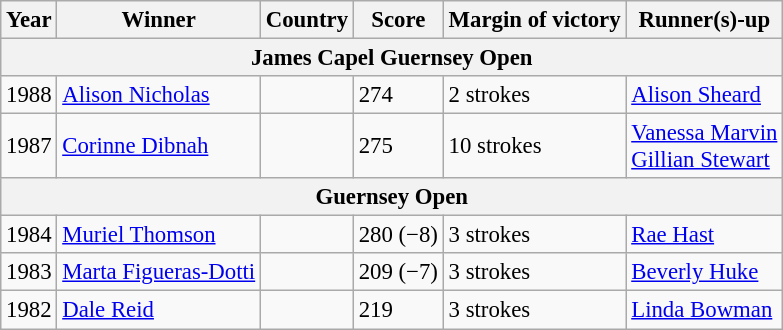<table class=wikitable style="font-size:95%">
<tr>
<th>Year</th>
<th>Winner</th>
<th>Country</th>
<th>Score</th>
<th>Margin of victory</th>
<th>Runner(s)-up</th>
</tr>
<tr>
<th colspan=8>James Capel Guernsey Open</th>
</tr>
<tr>
<td>1988</td>
<td><a href='#'>Alison Nicholas</a></td>
<td></td>
<td>274</td>
<td>2 strokes</td>
<td> <a href='#'>Alison Sheard</a></td>
</tr>
<tr>
<td>1987</td>
<td><a href='#'>Corinne Dibnah</a></td>
<td></td>
<td>275</td>
<td>10 strokes</td>
<td> <a href='#'>Vanessa Marvin</a><br> <a href='#'>Gillian Stewart</a></td>
</tr>
<tr>
<th colspan=8>Guernsey Open</th>
</tr>
<tr>
<td>1984</td>
<td><a href='#'>Muriel Thomson</a></td>
<td></td>
<td>280 (−8)</td>
<td>3 strokes</td>
<td> <a href='#'>Rae Hast</a></td>
</tr>
<tr>
<td>1983</td>
<td><a href='#'>Marta Figueras-Dotti</a></td>
<td></td>
<td>209 (−7)</td>
<td>3 strokes</td>
<td> <a href='#'>Beverly Huke</a></td>
</tr>
<tr>
<td>1982</td>
<td><a href='#'>Dale Reid</a></td>
<td></td>
<td>219</td>
<td>3 strokes</td>
<td> <a href='#'>Linda Bowman</a></td>
</tr>
</table>
